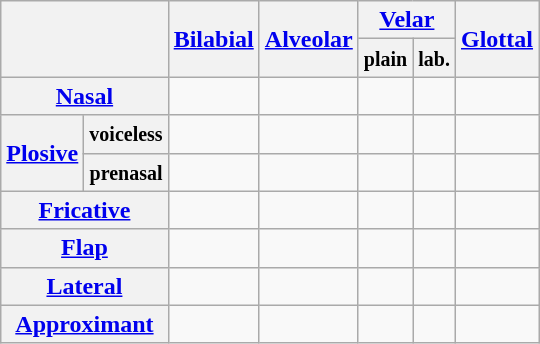<table class="wikitable" style="text-align:center;">
<tr>
<th colspan="2" rowspan="2"></th>
<th rowspan="2"><a href='#'>Bilabial</a></th>
<th rowspan="2"><a href='#'>Alveolar</a></th>
<th colspan="2"><a href='#'>Velar</a></th>
<th rowspan="2"><a href='#'>Glottal</a></th>
</tr>
<tr>
<th><small>plain</small></th>
<th><small>lab.</small></th>
</tr>
<tr>
<th colspan="2"><a href='#'>Nasal</a></th>
<td></td>
<td></td>
<td></td>
<td></td>
<td></td>
</tr>
<tr>
<th rowspan="2"><a href='#'>Plosive</a></th>
<th><small>voiceless</small></th>
<td></td>
<td></td>
<td></td>
<td></td>
<td></td>
</tr>
<tr>
<th><small>prenasal</small></th>
<td></td>
<td></td>
<td></td>
<td></td>
<td></td>
</tr>
<tr>
<th colspan="2"><a href='#'>Fricative</a></th>
<td></td>
<td></td>
<td></td>
<td></td>
<td></td>
</tr>
<tr>
<th colspan="2"><a href='#'>Flap</a></th>
<td></td>
<td></td>
<td></td>
<td></td>
<td></td>
</tr>
<tr>
<th colspan="2"><a href='#'>Lateral</a></th>
<td></td>
<td></td>
<td></td>
<td></td>
<td></td>
</tr>
<tr>
<th colspan="2"><a href='#'>Approximant</a></th>
<td></td>
<td></td>
<td></td>
<td></td>
<td></td>
</tr>
</table>
